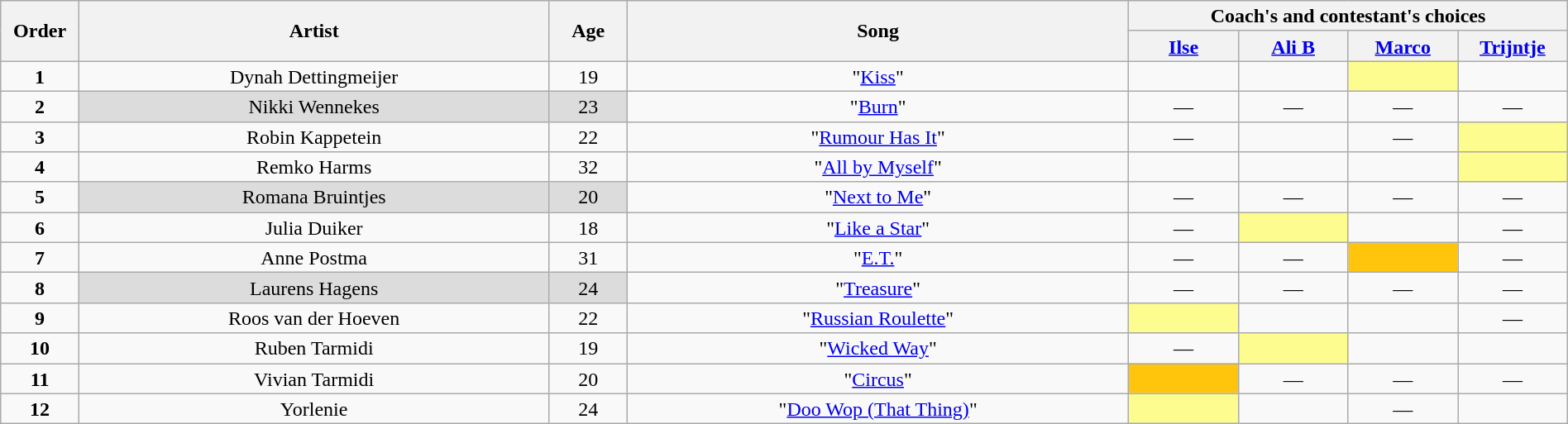<table class="wikitable" style="text-align:center; line-height:17px; width:100%;">
<tr>
<th scope="col" rowspan="2" style="width:05%;">Order</th>
<th scope="col" rowspan="2" style="width:30%;">Artist</th>
<th scope="col" rowspan="2" style="width:05%;">Age</th>
<th scope="col" rowspan="2" style="width:32%;">Song</th>
<th scope="col" colspan="4" style="width:28%;">Coach's and contestant's choices</th>
</tr>
<tr>
<th style="width:07%;"><a href='#'>Ilse</a></th>
<th style="width:07%;"><a href='#'>Ali B</a></th>
<th style="width:07%;"><a href='#'>Marco</a></th>
<th style="width:07%;"><a href='#'>Trijntje</a></th>
</tr>
<tr>
<td><strong>1</strong></td>
<td>Dynah Dettingmeijer</td>
<td>19</td>
<td>"<a href='#'>Kiss</a>"</td>
<td><strong></strong></td>
<td><strong></strong></td>
<td style="background:#fdfc8f;"><strong></strong></td>
<td><strong></strong></td>
</tr>
<tr>
<td><strong>2</strong></td>
<td style="background:#DCDCDC;">Nikki Wennekes</td>
<td style="background:#DCDCDC;">23</td>
<td>"<a href='#'>Burn</a>"</td>
<td>—</td>
<td>—</td>
<td>—</td>
<td>—</td>
</tr>
<tr>
<td><strong>3</strong></td>
<td>Robin Kappetein</td>
<td>22</td>
<td>"<a href='#'>Rumour Has It</a>"</td>
<td>—</td>
<td><strong></strong></td>
<td>—</td>
<td style="background:#fdfc8f;"><strong></strong></td>
</tr>
<tr>
<td><strong>4</strong></td>
<td>Remko Harms</td>
<td>32</td>
<td>"<a href='#'>All by Myself</a>"</td>
<td><strong></strong></td>
<td><strong></strong></td>
<td><strong></strong></td>
<td style="background:#fdfc8f;"><strong></strong></td>
</tr>
<tr>
<td><strong>5</strong></td>
<td style="background:#DCDCDC;">Romana Bruintjes</td>
<td style="background:#DCDCDC;">20</td>
<td>"<a href='#'>Next to Me</a>"</td>
<td>—</td>
<td>—</td>
<td>—</td>
<td>—</td>
</tr>
<tr>
<td><strong>6</strong></td>
<td>Julia Duiker</td>
<td>18</td>
<td>"<a href='#'>Like a Star</a>"</td>
<td>—</td>
<td style="background:#fdfc8f;"><strong></strong></td>
<td><strong></strong></td>
<td>—</td>
</tr>
<tr>
<td><strong>7</strong></td>
<td>Anne Postma</td>
<td>31</td>
<td>"<a href='#'>E.T.</a>"</td>
<td>—</td>
<td>—</td>
<td style="background: #ffc40c;"><strong></strong></td>
<td>—</td>
</tr>
<tr>
<td><strong>8</strong></td>
<td style="background:#DCDCDC;">Laurens Hagens</td>
<td style="background:#DCDCDC;">24</td>
<td>"<a href='#'>Treasure</a>"</td>
<td>—</td>
<td>—</td>
<td>—</td>
<td>—</td>
</tr>
<tr>
<td><strong>9</strong></td>
<td>Roos van der Hoeven</td>
<td>22</td>
<td>"<a href='#'>Russian Roulette</a>"</td>
<td style="background:#fdfc8f;"><strong></strong></td>
<td><strong></strong></td>
<td><strong></strong></td>
<td>—</td>
</tr>
<tr>
<td><strong>10</strong></td>
<td>Ruben Tarmidi</td>
<td>19</td>
<td>"<a href='#'>Wicked Way</a>"</td>
<td>—</td>
<td style="background:#fdfc8f;"><strong></strong></td>
<td><strong></strong></td>
<td><strong></strong></td>
</tr>
<tr>
<td><strong>11</strong></td>
<td>Vivian Tarmidi</td>
<td>20</td>
<td>"<a href='#'>Circus</a>"</td>
<td style="background: #ffc40c;"><strong></strong></td>
<td>—</td>
<td>—</td>
<td>—</td>
</tr>
<tr>
<td><strong>12</strong></td>
<td>Yorlenie</td>
<td>24</td>
<td>"<a href='#'>Doo Wop (That Thing)</a>"</td>
<td style="background:#fdfc8f;"><strong></strong></td>
<td><strong></strong></td>
<td>—</td>
<td><strong></strong></td>
</tr>
</table>
